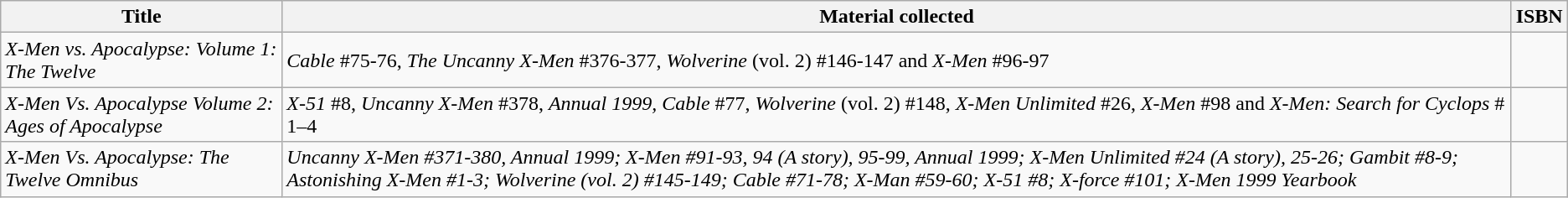<table class="wikitable">
<tr>
<th>Title</th>
<th>Material collected</th>
<th>ISBN</th>
</tr>
<tr>
<td><em>X-Men vs. Apocalypse: Volume 1: The Twelve</em></td>
<td><em>Cable</em> #75-76, <em>The Uncanny X-Men</em> #376-377, <em>Wolverine</em> (vol. 2) #146-147 and <em>X-Men</em> #96-97</td>
<td></td>
</tr>
<tr>
<td><em>X-Men Vs. Apocalypse Volume 2: Ages of Apocalypse</em></td>
<td><em>X-51</em> #8, <em>Uncanny X-Men</em> #378, <em>Annual 1999, Cable</em> #77, <em>Wolverine</em> (vol. 2) #148, <em>X-Men Unlimited</em> #26, <em>X-Men</em> #98 and <em>X-Men: Search for Cyclops</em> # 1–4</td>
<td></td>
</tr>
<tr>
<td><em>X-Men Vs. Apocalypse: The Twelve Omnibus</em></td>
<td><em>Uncanny X-Men #371-380, Annual 1999; X-Men #91-93, 94 (A story), 95-99, Annual 1999; X-Men Unlimited #24 (A story), 25-26; Gambit #8-9; Astonishing X-Men #1-3; Wolverine (vol. 2) #145-149; Cable #71-78; X-Man #59-60; X-51 #8; X-force #101; X-Men 1999 Yearbook</em></td>
<td></td>
</tr>
</table>
